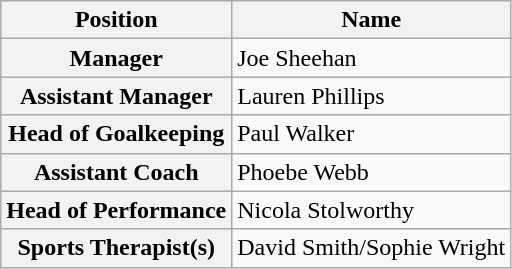<table class="wikitable plainrowheaders">
<tr>
<th>Position</th>
<th>Name</th>
</tr>
<tr>
<th scope=row>Manager</th>
<td> Joe Sheehan</td>
</tr>
<tr>
<th scope=row>Assistant Manager</th>
<td> Lauren Phillips</td>
</tr>
<tr>
<th scope=row>Head of Goalkeeping</th>
<td> Paul Walker</td>
</tr>
<tr>
<th scope=row>Assistant Coach</th>
<td> Phoebe Webb</td>
</tr>
<tr>
<th scope=row>Head of Performance</th>
<td> Nicola Stolworthy</td>
</tr>
<tr>
<th scope=row>Sports Therapist(s)</th>
<td> David Smith/Sophie Wright</td>
</tr>
</table>
